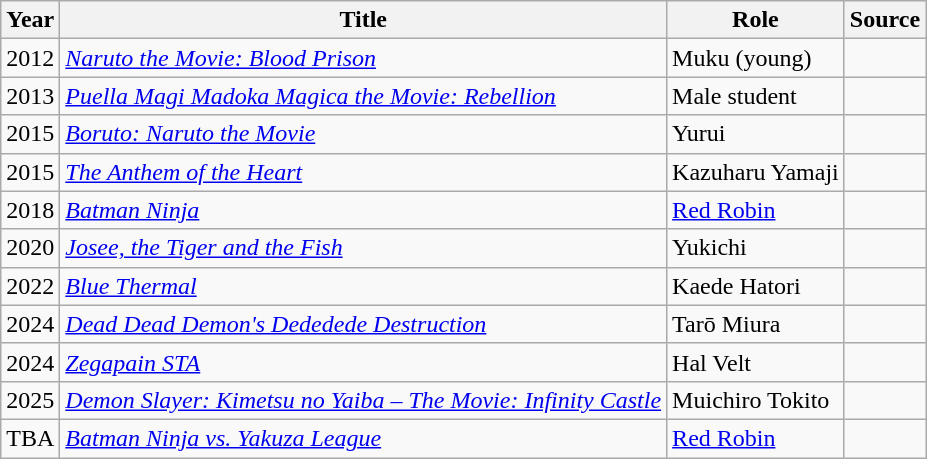<table class="wikitable sortable">
<tr>
<th>Year</th>
<th>Title</th>
<th>Role</th>
<th class="unsortable">Source</th>
</tr>
<tr>
<td>2012</td>
<td><em><a href='#'>Naruto the Movie: Blood Prison</a></em></td>
<td>Muku (young)</td>
<td></td>
</tr>
<tr>
<td>2013</td>
<td><em><a href='#'>Puella Magi Madoka Magica the Movie: Rebellion</a></em></td>
<td>Male student</td>
<td></td>
</tr>
<tr>
<td>2015</td>
<td><em><a href='#'>Boruto: Naruto the Movie</a></em></td>
<td>Yurui</td>
<td></td>
</tr>
<tr>
<td>2015</td>
<td><em><a href='#'>The Anthem of the Heart</a></em></td>
<td>Kazuharu Yamaji</td>
<td></td>
</tr>
<tr>
<td>2018</td>
<td><em><a href='#'>Batman Ninja</a></em></td>
<td><a href='#'>Red Robin</a></td>
<td></td>
</tr>
<tr>
<td>2020</td>
<td><em><a href='#'>Josee, the Tiger and the Fish</a></em></td>
<td>Yukichi</td>
<td></td>
</tr>
<tr>
<td>2022</td>
<td><em><a href='#'>Blue Thermal</a></em></td>
<td>Kaede Hatori</td>
<td></td>
</tr>
<tr>
<td>2024</td>
<td><em><a href='#'>Dead Dead Demon's Dededede Destruction</a></em></td>
<td>Tarō Miura</td>
<td></td>
</tr>
<tr>
<td>2024</td>
<td><em><a href='#'>Zegapain STA</a></em></td>
<td>Hal Velt</td>
<td></td>
</tr>
<tr>
<td>2025</td>
<td><em><a href='#'>Demon Slayer: Kimetsu no Yaiba – The Movie: Infinity Castle</a></em></td>
<td>Muichiro Tokito</td>
<td></td>
</tr>
<tr>
<td>TBA</td>
<td><em><a href='#'>Batman Ninja vs. Yakuza League</a></em></td>
<td><a href='#'>Red Robin</a></td>
<td></td>
</tr>
</table>
